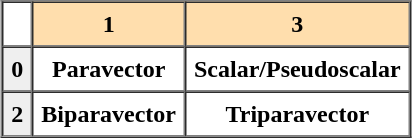<table border="1" cellpadding="5" cellspacing="0" align="center">
<tr>
<td></td>
<th style="background:#ffdead;">1</th>
<th style="background:#ffdead;">3</th>
</tr>
<tr>
<th style="background:#efefef;">0</th>
<th>Paravector</th>
<th>Scalar/Pseudoscalar</th>
</tr>
<tr>
<th style="background:#efefef;">2</th>
<th>Biparavector</th>
<th>Triparavector</th>
</tr>
</table>
